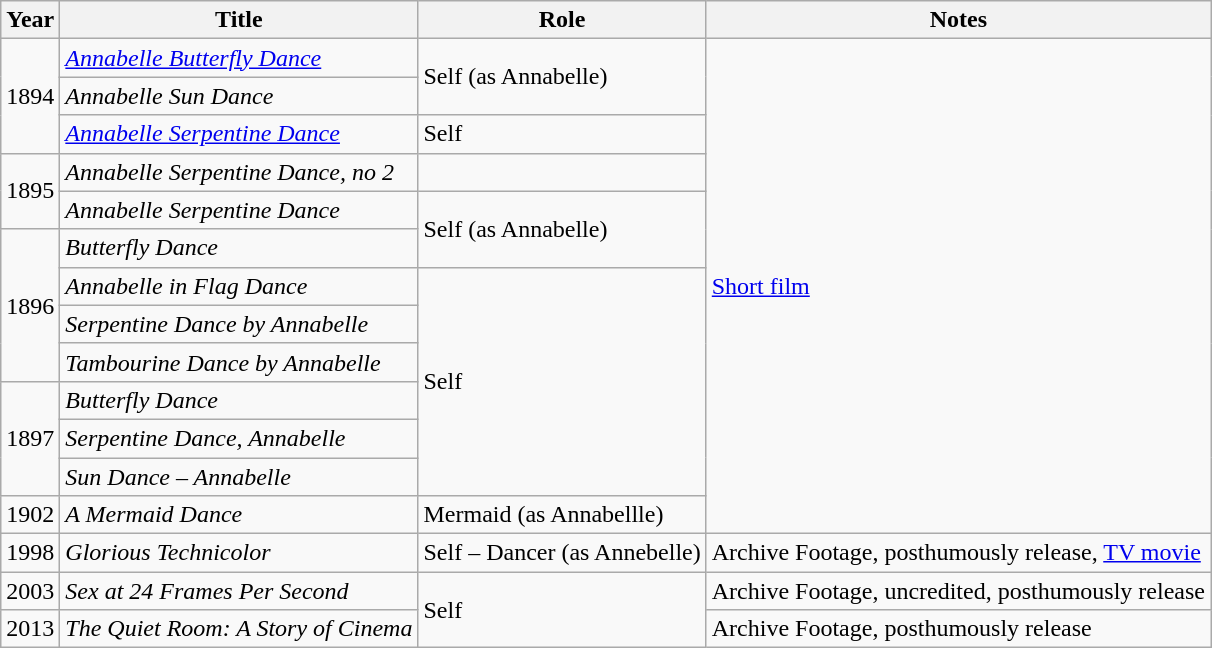<table class="wikitable sortable">
<tr>
<th>Year</th>
<th>Title</th>
<th>Role</th>
<th class="unsortable">Notes</th>
</tr>
<tr>
<td rowspan="3">1894</td>
<td><em><a href='#'>Annabelle Butterfly Dance</a></em></td>
<td rowspan="2">Self (as Annabelle)</td>
<td rowspan="13"><a href='#'>Short film</a></td>
</tr>
<tr>
<td><em>Annabelle Sun Dance</em></td>
</tr>
<tr>
<td><em><a href='#'>Annabelle Serpentine Dance</a></em></td>
<td>Self</td>
</tr>
<tr>
<td rowspan="2">1895</td>
<td><em>Annabelle Serpentine Dance, no 2</em></td>
<td></td>
</tr>
<tr>
<td><em>Annabelle Serpentine Dance</em></td>
<td rowspan="2">Self (as Annabelle)</td>
</tr>
<tr>
<td rowspan="4">1896</td>
<td><em>Butterfly Dance</em></td>
</tr>
<tr>
<td><em>Annabelle in Flag Dance</em></td>
<td rowspan="6">Self</td>
</tr>
<tr>
<td><em>Serpentine Dance by Annabelle</em></td>
</tr>
<tr>
<td><em>Tambourine Dance by Annabelle</em></td>
</tr>
<tr>
<td rowspan="3">1897</td>
<td><em>Butterfly Dance</em></td>
</tr>
<tr>
<td><em>Serpentine Dance, Annabelle</em></td>
</tr>
<tr>
<td><em>Sun Dance – Annabelle</em></td>
</tr>
<tr>
<td>1902</td>
<td><em>A Mermaid Dance</em></td>
<td>Mermaid (as Annabellle)</td>
</tr>
<tr>
<td>1998</td>
<td><em>Glorious Technicolor</em></td>
<td>Self – Dancer (as Annebelle)</td>
<td>Archive Footage, posthumously release, <a href='#'>TV movie</a></td>
</tr>
<tr>
<td>2003</td>
<td><em>Sex at 24 Frames Per Second</em></td>
<td rowspan="2">Self</td>
<td>Archive Footage, uncredited, posthumously release</td>
</tr>
<tr>
<td>2013</td>
<td><em>The Quiet Room: A Story of Cinema</em></td>
<td>Archive Footage, posthumously release</td>
</tr>
</table>
